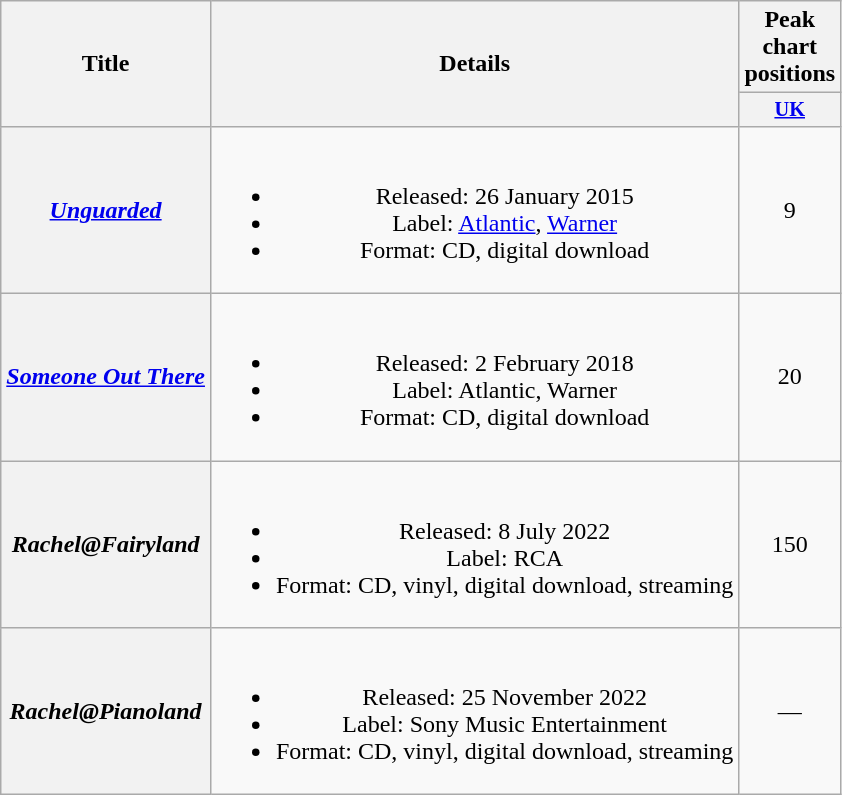<table class="wikitable plainrowheaders" style="text-align:center;">
<tr>
<th scope="col" rowspan="2">Title</th>
<th scope="col" rowspan="2">Details</th>
<th scope="col">Peak chart positions</th>
</tr>
<tr>
<th scope="col" style="width:3em;font-size:85%;"><a href='#'>UK</a><br></th>
</tr>
<tr>
<th scope="row"><em><a href='#'>Unguarded</a></em></th>
<td><br><ul><li>Released: 26 January 2015</li><li>Label: <a href='#'>Atlantic</a>, <a href='#'>Warner</a></li><li>Format: CD, digital download</li></ul></td>
<td>9</td>
</tr>
<tr>
<th scope="row"><em><a href='#'>Someone Out There</a></em></th>
<td><br><ul><li>Released: 2 February 2018</li><li>Label: Atlantic, Warner</li><li>Format: CD, digital download</li></ul></td>
<td>20</td>
</tr>
<tr>
<th scope="row"><em>Rachel@Fairyland</em></th>
<td><br><ul><li>Released: 8 July 2022</li><li>Label: RCA</li><li>Format: CD, vinyl, digital download, streaming</li></ul></td>
<td>150</td>
</tr>
<tr>
<th scope="row"><em>Rachel@Pianoland</em></th>
<td><br><ul><li>Released: 25 November 2022</li><li>Label: Sony Music Entertainment</li><li>Format: CD, vinyl, digital download, streaming</li></ul></td>
<td>—</td>
</tr>
</table>
